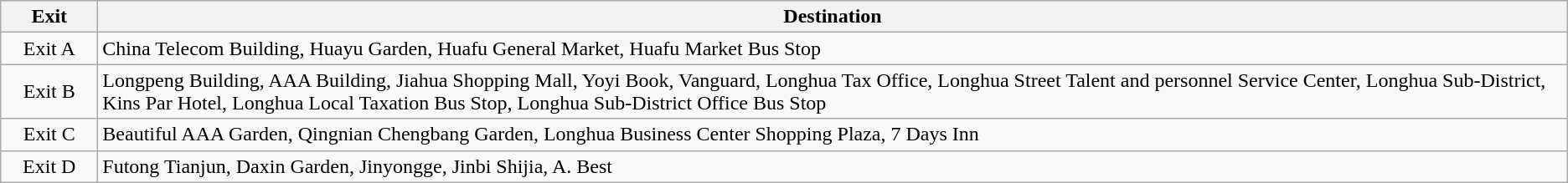<table class="wikitable">
<tr>
<th style="width:70px">Exit</th>
<th>Destination</th>
</tr>
<tr>
<td align="center">Exit A</td>
<td>China Telecom Building, Huayu Garden, Huafu General Market, Huafu Market Bus Stop</td>
</tr>
<tr>
<td align="center">Exit B</td>
<td>Longpeng Building, AAA Building, Jiahua Shopping Mall, Yoyi Book, Vanguard, Longhua Tax Office, Longhua Street Talent and personnel Service Center, Longhua Sub-District, Kins Par Hotel, Longhua Local Taxation Bus Stop, Longhua Sub-District Office Bus Stop</td>
</tr>
<tr>
<td align="center">Exit C</td>
<td>Beautiful AAA Garden, Qingnian Chengbang Garden, Longhua Business Center Shopping Plaza, 7 Days Inn</td>
</tr>
<tr>
<td align="center">Exit D</td>
<td>Futong Tianjun, Daxin Garden, Jinyongge, Jinbi Shijia, A. Best</td>
</tr>
</table>
